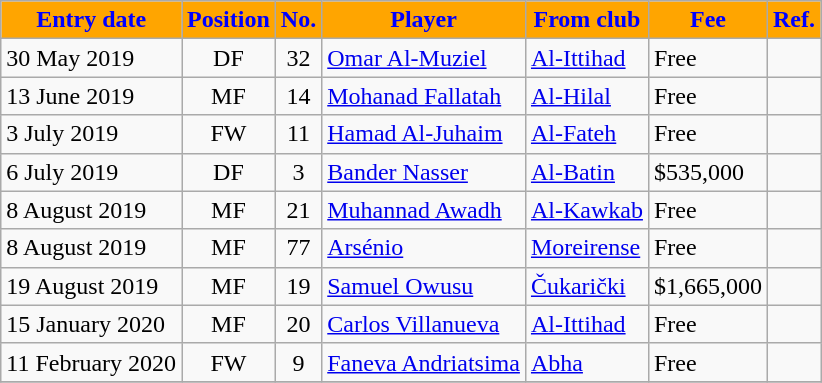<table class="wikitable sortable">
<tr>
<th style="background:orange; color:blue;"><strong>Entry date</strong></th>
<th style="background:orange; color:blue;"><strong>Position</strong></th>
<th style="background:orange; color:blue;"><strong>No.</strong></th>
<th style="background:orange; color:blue;"><strong>Player</strong></th>
<th style="background:orange; color:blue;"><strong>From club</strong></th>
<th style="background:orange; color:blue;"><strong>Fee</strong></th>
<th style="background:orange; color:blue;"><strong>Ref.</strong></th>
</tr>
<tr>
<td>30 May 2019</td>
<td style="text-align:center;">DF</td>
<td style="text-align:center;">32</td>
<td style="text-align:left;"> <a href='#'>Omar Al-Muziel</a></td>
<td style="text-align:left;"> <a href='#'>Al-Ittihad</a></td>
<td>Free</td>
<td></td>
</tr>
<tr>
<td>13 June 2019</td>
<td style="text-align:center;">MF</td>
<td style="text-align:center;">14</td>
<td style="text-align:left;"> <a href='#'>Mohanad Fallatah</a></td>
<td style="text-align:left;"> <a href='#'>Al-Hilal</a></td>
<td>Free</td>
<td></td>
</tr>
<tr>
<td>3 July 2019</td>
<td style="text-align:center;">FW</td>
<td style="text-align:center;">11</td>
<td style="text-align:left;"> <a href='#'>Hamad Al-Juhaim</a></td>
<td style="text-align:left;"> <a href='#'>Al-Fateh</a></td>
<td>Free</td>
<td></td>
</tr>
<tr>
<td>6 July 2019</td>
<td style="text-align:center;">DF</td>
<td style="text-align:center;">3</td>
<td style="text-align:left;"> <a href='#'>Bander Nasser</a></td>
<td style="text-align:left;"> <a href='#'>Al-Batin</a></td>
<td>$535,000</td>
<td></td>
</tr>
<tr>
<td>8 August 2019</td>
<td style="text-align:center;">MF</td>
<td style="text-align:center;">21</td>
<td style="text-align:left;"> <a href='#'>Muhannad Awadh</a></td>
<td style="text-align:left;"> <a href='#'>Al-Kawkab</a></td>
<td>Free</td>
<td></td>
</tr>
<tr>
<td>8 August 2019</td>
<td style="text-align:center;">MF</td>
<td style="text-align:center;">77</td>
<td style="text-align:left;"> <a href='#'>Arsénio</a></td>
<td style="text-align:left;"> <a href='#'>Moreirense</a></td>
<td>Free</td>
<td></td>
</tr>
<tr>
<td>19 August 2019</td>
<td style="text-align:center;">MF</td>
<td style="text-align:center;">19</td>
<td style="text-align:left;"> <a href='#'>Samuel Owusu</a></td>
<td style="text-align:left;"> <a href='#'>Čukarički</a></td>
<td>$1,665,000</td>
<td></td>
</tr>
<tr>
<td>15 January 2020</td>
<td style="text-align:center;">MF</td>
<td style="text-align:center;">20</td>
<td style="text-align:left;"> <a href='#'>Carlos Villanueva</a></td>
<td style="text-align:left;"> <a href='#'>Al-Ittihad</a></td>
<td>Free</td>
<td></td>
</tr>
<tr>
<td>11 February 2020</td>
<td style="text-align:center;">FW</td>
<td style="text-align:center;">9</td>
<td style="text-align:left;"> <a href='#'>Faneva Andriatsima</a></td>
<td style="text-align:left;"> <a href='#'>Abha</a></td>
<td>Free</td>
<td></td>
</tr>
<tr>
</tr>
</table>
